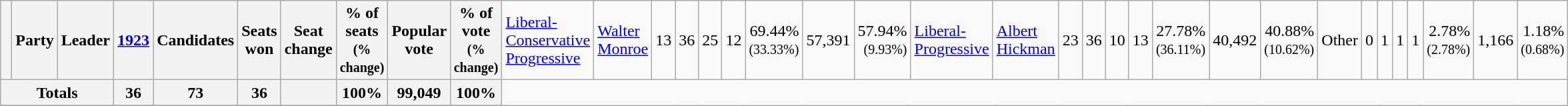<table class="wikitable">
<tr>
<th> </th>
<th>Party</th>
<th>Leader</th>
<th><a href='#'>1923</a></th>
<th>Candidates</th>
<th>Seats won</th>
<th>Seat change</th>
<th>% of seats<br><small>(% change)</small></th>
<th>Popular vote</th>
<th>% of vote<br><small>(% change)</small><br></th>
<td><a href='#'>Liberal-Conservative Progressive</a></td>
<td><a href='#'>Walter Monroe</a></td>
<td align=right>13</td>
<td align=right>36</td>
<td align=right>25</td>
<td align=right>12</td>
<td align=right>69.44%<br><small>(33.33%)</small></td>
<td align=right>57,391</td>
<td align=right >57.94%<br><small>(9.93%)</small><br></td>
<td><a href='#'>Liberal-Progressive</a></td>
<td><a href='#'>Albert Hickman</a></td>
<td align=right>23</td>
<td align=right>36</td>
<td align=right>10</td>
<td align=right>13</td>
<td align=right>27.78%<br><small>(36.11%)</small></td>
<td align=right>40,492</td>
<td align=right >40.88%<br><small>(10.62%)</small><br></td>
<td colspan="2">Other</td>
<td align=right>0</td>
<td align=right>1</td>
<td align=right>1</td>
<td align=right> 1</td>
<td align=right>2.78%<br><small>(2.78%)</small></td>
<td align=right>1,166</td>
<td align=right >1.18%<br><small>(0.68%)</small></td>
</tr>
<tr>
<th colspan="3">Totals</th>
<th align=right>36</th>
<th align=right>73</th>
<th align=right>36</th>
<th align=right></th>
<th align=right>100%</th>
<th align=right>99,049</th>
<th align=right>100%</th>
</tr>
<tr>
</tr>
</table>
